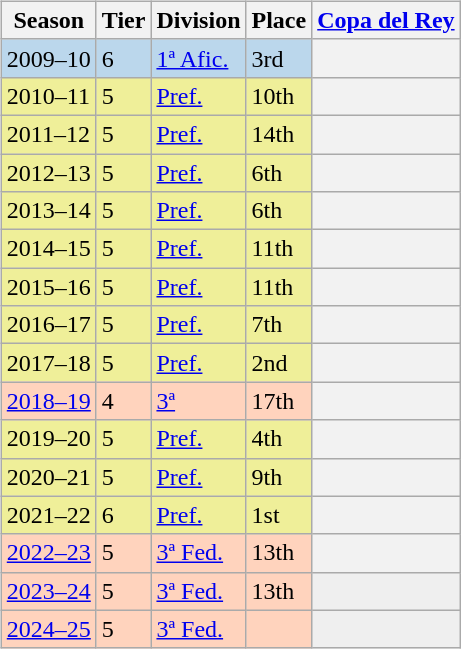<table>
<tr>
<td valign="top" width=0%><br><table class="wikitable">
<tr style="background:#f0f6fa;">
<th>Season</th>
<th>Tier</th>
<th>Division</th>
<th>Place</th>
<th><a href='#'>Copa del Rey</a></th>
</tr>
<tr>
<td style="background:#BBD7EC;">2009–10</td>
<td style="background:#BBD7EC;">6</td>
<td style="background:#BBD7EC;"><a href='#'>1ª Afic.</a></td>
<td style="background:#BBD7EC;">3rd</td>
<th></th>
</tr>
<tr>
<td style="background:#EFEF99;">2010–11</td>
<td style="background:#EFEF99;">5</td>
<td style="background:#EFEF99;"><a href='#'>Pref.</a></td>
<td style="background:#EFEF99;">10th</td>
<th></th>
</tr>
<tr>
<td style="background:#EFEF99;">2011–12</td>
<td style="background:#EFEF99;">5</td>
<td style="background:#EFEF99;"><a href='#'>Pref.</a></td>
<td style="background:#EFEF99;">14th</td>
<th></th>
</tr>
<tr>
<td style="background:#EFEF99;">2012–13</td>
<td style="background:#EFEF99;">5</td>
<td style="background:#EFEF99;"><a href='#'>Pref.</a></td>
<td style="background:#EFEF99;">6th</td>
<th></th>
</tr>
<tr>
<td style="background:#EFEF99;">2013–14</td>
<td style="background:#EFEF99;">5</td>
<td style="background:#EFEF99;"><a href='#'>Pref.</a></td>
<td style="background:#EFEF99;">6th</td>
<th></th>
</tr>
<tr>
<td style="background:#EFEF99;">2014–15</td>
<td style="background:#EFEF99;">5</td>
<td style="background:#EFEF99;"><a href='#'>Pref.</a></td>
<td style="background:#EFEF99;">11th</td>
<th></th>
</tr>
<tr>
<td style="background:#EFEF99;">2015–16</td>
<td style="background:#EFEF99;">5</td>
<td style="background:#EFEF99;"><a href='#'>Pref.</a></td>
<td style="background:#EFEF99;">11th</td>
<th></th>
</tr>
<tr>
<td style="background:#EFEF99;">2016–17</td>
<td style="background:#EFEF99;">5</td>
<td style="background:#EFEF99;"><a href='#'>Pref.</a></td>
<td style="background:#EFEF99;">7th</td>
<th></th>
</tr>
<tr>
<td style="background:#EFEF99;">2017–18</td>
<td style="background:#EFEF99;">5</td>
<td style="background:#EFEF99;"><a href='#'>Pref.</a></td>
<td style="background:#EFEF99;">2nd</td>
<th></th>
</tr>
<tr>
<td style="background:#FFD3BD;"><a href='#'>2018–19</a></td>
<td style="background:#FFD3BD;">4</td>
<td style="background:#FFD3BD;"><a href='#'>3ª</a></td>
<td style="background:#FFD3BD;">17th</td>
<th></th>
</tr>
<tr>
<td style="background:#EFEF99;">2019–20</td>
<td style="background:#EFEF99;">5</td>
<td style="background:#EFEF99;"><a href='#'>Pref.</a></td>
<td style="background:#EFEF99;">4th</td>
<th></th>
</tr>
<tr>
<td style="background:#EFEF99;">2020–21</td>
<td style="background:#EFEF99;">5</td>
<td style="background:#EFEF99;"><a href='#'>Pref.</a></td>
<td style="background:#EFEF99;">9th</td>
<th></th>
</tr>
<tr>
<td style="background:#EFEF99;">2021–22</td>
<td style="background:#EFEF99;">6</td>
<td style="background:#EFEF99;"><a href='#'>Pref.</a></td>
<td style="background:#EFEF99;">1st</td>
<th></th>
</tr>
<tr>
<td style="background:#FFD3BD;"><a href='#'>2022–23</a></td>
<td style="background:#FFD3BD;">5</td>
<td style="background:#FFD3BD;"><a href='#'>3ª Fed.</a></td>
<td style="background:#FFD3BD;">13th</td>
<th></th>
</tr>
<tr>
<td style="background:#FFD3BD;"><a href='#'>2023–24</a></td>
<td style="background:#FFD3BD;">5</td>
<td style="background:#FFD3BD;"><a href='#'>3ª Fed.</a></td>
<td style="background:#FFD3BD;">13th</td>
<th style="background:#EFEFEF;"></th>
</tr>
<tr>
<td style="background:#FFD3BD;"><a href='#'>2024–25</a></td>
<td style="background:#FFD3BD;">5</td>
<td style="background:#FFD3BD;"><a href='#'>3ª Fed.</a></td>
<td style="background:#FFD3BD;"></td>
<th style="background:#EFEFEF;"></th>
</tr>
</table>
</td>
</tr>
</table>
